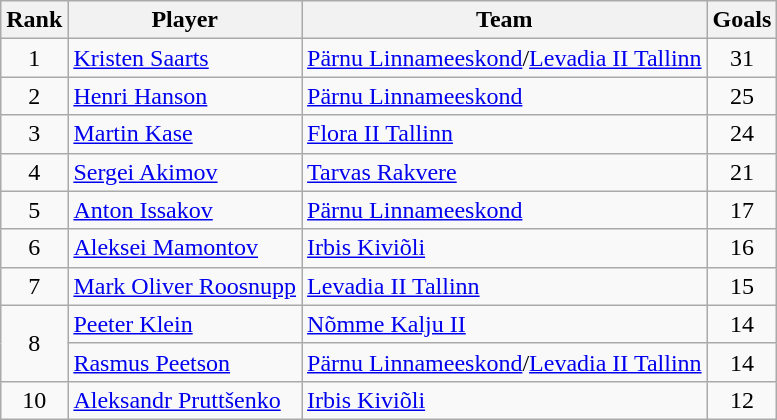<table class="wikitable" style="text-align:center">
<tr>
<th>Rank</th>
<th>Player</th>
<th>Team</th>
<th>Goals</th>
</tr>
<tr>
<td rowspan="1">1</td>
<td align="left"> <a href='#'>Kristen Saarts</a></td>
<td align="left"><a href='#'>Pärnu Linnameeskond</a>/<a href='#'>Levadia II Tallinn</a></td>
<td align="centre">31</td>
</tr>
<tr>
<td rowspan="1">2</td>
<td align="left"> <a href='#'>Henri Hanson</a></td>
<td align="left"><a href='#'>Pärnu Linnameeskond</a></td>
<td align="centre">25</td>
</tr>
<tr>
<td rowspan="1">3</td>
<td align="left"> <a href='#'>Martin Kase</a></td>
<td align="left"><a href='#'>Flora II Tallinn</a></td>
<td align="centre">24</td>
</tr>
<tr>
<td rowspan="1">4</td>
<td align="left"> <a href='#'>Sergei Akimov</a></td>
<td align="left"><a href='#'>Tarvas Rakvere</a></td>
<td align="centre">21</td>
</tr>
<tr>
<td rowspan="1">5</td>
<td align="left"> <a href='#'>Anton Issakov</a></td>
<td align="left"><a href='#'>Pärnu Linnameeskond</a></td>
<td align="centre">17</td>
</tr>
<tr>
<td rowspan="1">6</td>
<td align="left"> <a href='#'>Aleksei Mamontov</a></td>
<td align="left"><a href='#'>Irbis Kiviõli</a></td>
<td align="centre">16</td>
</tr>
<tr>
<td rowspan="1">7</td>
<td align="left"> <a href='#'>Mark Oliver Roosnupp</a></td>
<td align="left"><a href='#'>Levadia II Tallinn</a></td>
<td align="centre">15</td>
</tr>
<tr>
<td rowspan="2">8</td>
<td align="left"> <a href='#'>Peeter Klein</a></td>
<td align="left"><a href='#'>Nõmme Kalju II</a></td>
<td align="centre">14</td>
</tr>
<tr>
<td align="left"> <a href='#'>Rasmus Peetson</a></td>
<td align="left"><a href='#'>Pärnu Linnameeskond</a>/<a href='#'>Levadia II Tallinn</a></td>
<td align="centre">14</td>
</tr>
<tr>
<td rowspan="1">10</td>
<td align="left"> <a href='#'>Aleksandr Pruttšenko</a></td>
<td align="left"><a href='#'>Irbis Kiviõli</a></td>
<td align="centre">12</td>
</tr>
</table>
